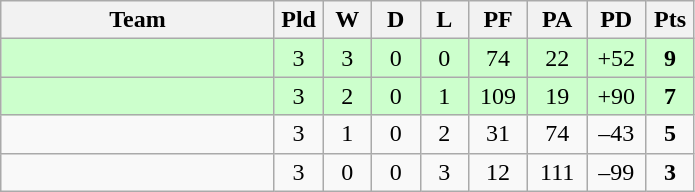<table class="wikitable" style="text-align:center;">
<tr>
<th width=175>Team</th>
<th width=25 abbr="Played">Pld</th>
<th width=25 abbr="Won">W</th>
<th width=25 abbr="Drawn">D</th>
<th width=25 abbr="Lost">L</th>
<th width=32 abbr="Points for">PF</th>
<th width=32 abbr="Points against">PA</th>
<th width=32 abbr="Points difference">PD</th>
<th width=25 abbr="Points">Pts</th>
</tr>
<tr bgcolor=ccffcc>
<td align=left></td>
<td>3</td>
<td>3</td>
<td>0</td>
<td>0</td>
<td>74</td>
<td>22</td>
<td>+52</td>
<td><strong>9</strong></td>
</tr>
<tr bgcolor=ccffcc>
<td align=left></td>
<td>3</td>
<td>2</td>
<td>0</td>
<td>1</td>
<td>109</td>
<td>19</td>
<td>+90</td>
<td><strong>7</strong></td>
</tr>
<tr>
<td align=left></td>
<td>3</td>
<td>1</td>
<td>0</td>
<td>2</td>
<td>31</td>
<td>74</td>
<td>–43</td>
<td><strong>5</strong></td>
</tr>
<tr>
<td align=left></td>
<td>3</td>
<td>0</td>
<td>0</td>
<td>3</td>
<td>12</td>
<td>111</td>
<td>–99</td>
<td><strong>3</strong></td>
</tr>
</table>
